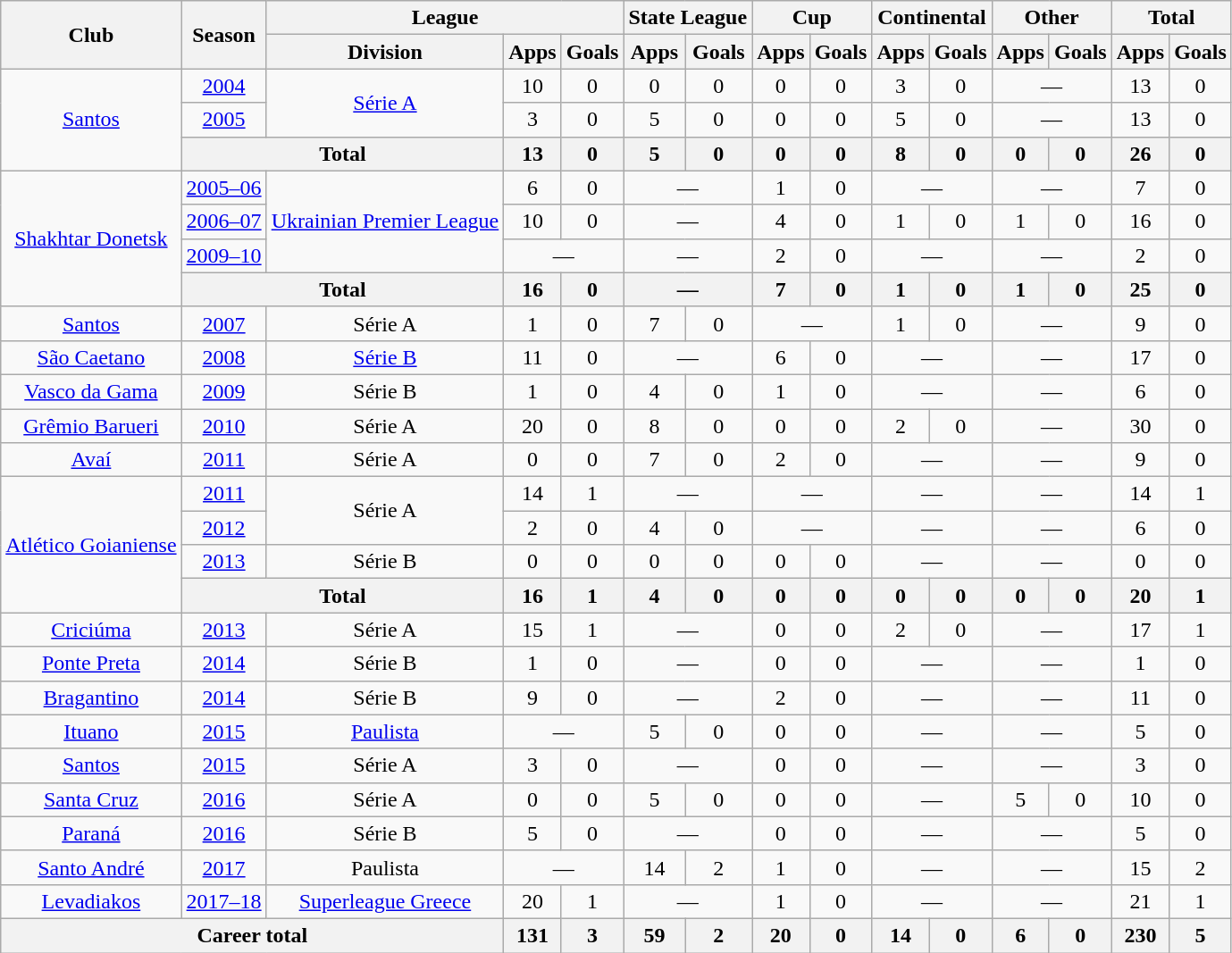<table class="wikitable" style="text-align:center">
<tr>
<th rowspan="2">Club</th>
<th rowspan="2">Season</th>
<th colspan="3">League</th>
<th colspan="2">State League</th>
<th colspan="2">Cup</th>
<th colspan="2">Continental</th>
<th colspan="2">Other</th>
<th colspan="2">Total</th>
</tr>
<tr>
<th>Division</th>
<th>Apps</th>
<th>Goals</th>
<th>Apps</th>
<th>Goals</th>
<th>Apps</th>
<th>Goals</th>
<th>Apps</th>
<th>Goals</th>
<th>Apps</th>
<th>Goals</th>
<th>Apps</th>
<th>Goals</th>
</tr>
<tr>
<td rowspan="3"><a href='#'>Santos</a></td>
<td><a href='#'>2004</a></td>
<td rowspan="2"><a href='#'>Série A</a></td>
<td>10</td>
<td>0</td>
<td>0</td>
<td>0</td>
<td>0</td>
<td>0</td>
<td>3</td>
<td>0</td>
<td colspan="2">—</td>
<td>13</td>
<td>0</td>
</tr>
<tr>
<td><a href='#'>2005</a></td>
<td>3</td>
<td>0</td>
<td>5</td>
<td>0</td>
<td>0</td>
<td>0</td>
<td>5</td>
<td>0</td>
<td colspan="2">—</td>
<td>13</td>
<td>0</td>
</tr>
<tr>
<th colspan="2">Total</th>
<th>13</th>
<th>0</th>
<th>5</th>
<th>0</th>
<th>0</th>
<th>0</th>
<th>8</th>
<th>0</th>
<th>0</th>
<th>0</th>
<th>26</th>
<th>0</th>
</tr>
<tr>
<td rowspan="4"><a href='#'>Shakhtar Donetsk</a></td>
<td><a href='#'>2005–06</a></td>
<td rowspan="3"><a href='#'>Ukrainian Premier League</a></td>
<td>6</td>
<td>0</td>
<td colspan="2">—</td>
<td>1</td>
<td>0</td>
<td colspan="2">—</td>
<td colspan="2">—</td>
<td>7</td>
<td>0</td>
</tr>
<tr>
<td><a href='#'>2006–07</a></td>
<td>10</td>
<td>0</td>
<td colspan="2">—</td>
<td>4</td>
<td>0</td>
<td>1</td>
<td>0</td>
<td>1</td>
<td>0</td>
<td>16</td>
<td>0</td>
</tr>
<tr>
<td><a href='#'>2009–10</a></td>
<td colspan="2">—</td>
<td colspan="2">—</td>
<td>2</td>
<td>0</td>
<td colspan="2">—</td>
<td colspan="2">—</td>
<td>2</td>
<td>0</td>
</tr>
<tr>
<th colspan="2">Total</th>
<th>16</th>
<th>0</th>
<th colspan="2">—</th>
<th>7</th>
<th>0</th>
<th>1</th>
<th>0</th>
<th>1</th>
<th>0</th>
<th>25</th>
<th>0</th>
</tr>
<tr>
<td><a href='#'>Santos</a></td>
<td><a href='#'>2007</a></td>
<td>Série A</td>
<td>1</td>
<td>0</td>
<td>7</td>
<td>0</td>
<td colspan="2">—</td>
<td>1</td>
<td>0</td>
<td colspan="2">—</td>
<td>9</td>
<td>0</td>
</tr>
<tr>
<td><a href='#'>São Caetano</a></td>
<td><a href='#'>2008</a></td>
<td><a href='#'>Série B</a></td>
<td>11</td>
<td>0</td>
<td colspan="2">—</td>
<td>6</td>
<td>0</td>
<td colspan="2">—</td>
<td colspan="2">—</td>
<td>17</td>
<td>0</td>
</tr>
<tr>
<td><a href='#'>Vasco da Gama</a></td>
<td><a href='#'>2009</a></td>
<td>Série B</td>
<td>1</td>
<td>0</td>
<td>4</td>
<td>0</td>
<td>1</td>
<td>0</td>
<td colspan="2">—</td>
<td colspan="2">—</td>
<td>6</td>
<td>0</td>
</tr>
<tr>
<td><a href='#'>Grêmio Barueri</a></td>
<td><a href='#'>2010</a></td>
<td>Série A</td>
<td>20</td>
<td>0</td>
<td>8</td>
<td>0</td>
<td>0</td>
<td>0</td>
<td>2</td>
<td>0</td>
<td colspan="2">—</td>
<td>30</td>
<td>0</td>
</tr>
<tr>
<td><a href='#'>Avaí</a></td>
<td><a href='#'>2011</a></td>
<td>Série A</td>
<td>0</td>
<td>0</td>
<td>7</td>
<td>0</td>
<td>2</td>
<td>0</td>
<td colspan="2">—</td>
<td colspan="2">—</td>
<td>9</td>
<td>0</td>
</tr>
<tr>
<td rowspan="4"><a href='#'>Atlético Goianiense</a></td>
<td><a href='#'>2011</a></td>
<td rowspan="2">Série A</td>
<td>14</td>
<td>1</td>
<td colspan="2">—</td>
<td colspan="2">—</td>
<td colspan="2">—</td>
<td colspan="2">—</td>
<td>14</td>
<td>1</td>
</tr>
<tr>
<td><a href='#'>2012</a></td>
<td>2</td>
<td>0</td>
<td>4</td>
<td>0</td>
<td colspan="2">—</td>
<td colspan="2">—</td>
<td colspan="2">—</td>
<td>6</td>
<td>0</td>
</tr>
<tr>
<td><a href='#'>2013</a></td>
<td>Série B</td>
<td>0</td>
<td>0</td>
<td>0</td>
<td>0</td>
<td>0</td>
<td>0</td>
<td colspan="2">—</td>
<td colspan="2">—</td>
<td>0</td>
<td>0</td>
</tr>
<tr>
<th colspan="2">Total</th>
<th>16</th>
<th>1</th>
<th>4</th>
<th>0</th>
<th>0</th>
<th>0</th>
<th>0</th>
<th>0</th>
<th>0</th>
<th>0</th>
<th>20</th>
<th>1</th>
</tr>
<tr>
<td><a href='#'>Criciúma</a></td>
<td><a href='#'>2013</a></td>
<td>Série A</td>
<td>15</td>
<td>1</td>
<td colspan="2">—</td>
<td>0</td>
<td>0</td>
<td>2</td>
<td>0</td>
<td colspan="2">—</td>
<td>17</td>
<td>1</td>
</tr>
<tr>
<td><a href='#'>Ponte Preta</a></td>
<td><a href='#'>2014</a></td>
<td>Série B</td>
<td>1</td>
<td>0</td>
<td colspan="2">—</td>
<td>0</td>
<td>0</td>
<td colspan="2">—</td>
<td colspan="2">—</td>
<td>1</td>
<td>0</td>
</tr>
<tr>
<td><a href='#'>Bragantino</a></td>
<td><a href='#'>2014</a></td>
<td>Série B</td>
<td>9</td>
<td>0</td>
<td colspan="2">—</td>
<td>2</td>
<td>0</td>
<td colspan="2">—</td>
<td colspan="2">—</td>
<td>11</td>
<td>0</td>
</tr>
<tr>
<td><a href='#'>Ituano</a></td>
<td><a href='#'>2015</a></td>
<td><a href='#'>Paulista</a></td>
<td colspan="2">—</td>
<td>5</td>
<td>0</td>
<td>0</td>
<td>0</td>
<td colspan="2">—</td>
<td colspan="2">—</td>
<td>5</td>
<td>0</td>
</tr>
<tr>
<td><a href='#'>Santos</a></td>
<td><a href='#'>2015</a></td>
<td>Série A</td>
<td>3</td>
<td>0</td>
<td colspan="2">—</td>
<td>0</td>
<td>0</td>
<td colspan="2">—</td>
<td colspan="2">—</td>
<td>3</td>
<td>0</td>
</tr>
<tr>
<td><a href='#'>Santa Cruz</a></td>
<td><a href='#'>2016</a></td>
<td>Série A</td>
<td>0</td>
<td>0</td>
<td>5</td>
<td>0</td>
<td>0</td>
<td>0</td>
<td colspan="2">—</td>
<td>5</td>
<td>0</td>
<td>10</td>
<td>0</td>
</tr>
<tr>
<td><a href='#'>Paraná</a></td>
<td><a href='#'>2016</a></td>
<td>Série B</td>
<td>5</td>
<td>0</td>
<td colspan="2">—</td>
<td>0</td>
<td>0</td>
<td colspan="2">—</td>
<td colspan="2">—</td>
<td>5</td>
<td>0</td>
</tr>
<tr>
<td><a href='#'>Santo André</a></td>
<td><a href='#'>2017</a></td>
<td>Paulista</td>
<td colspan="2">—</td>
<td>14</td>
<td>2</td>
<td>1</td>
<td>0</td>
<td colspan="2">—</td>
<td colspan="2">—</td>
<td>15</td>
<td>2</td>
</tr>
<tr>
<td><a href='#'>Levadiakos</a></td>
<td><a href='#'>2017–18</a></td>
<td><a href='#'>Superleague Greece</a></td>
<td>20</td>
<td>1</td>
<td colspan="2">—</td>
<td>1</td>
<td>0</td>
<td colspan="2">—</td>
<td colspan="2">—</td>
<td>21</td>
<td>1</td>
</tr>
<tr>
<th colspan="3">Career total</th>
<th>131</th>
<th>3</th>
<th>59</th>
<th>2</th>
<th>20</th>
<th>0</th>
<th>14</th>
<th>0</th>
<th>6</th>
<th>0</th>
<th>230</th>
<th>5</th>
</tr>
</table>
